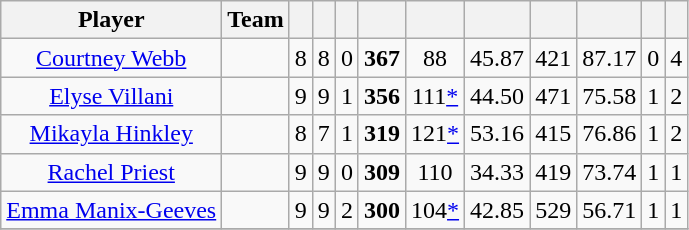<table class="wikitable sortable" style="text-align:center">
<tr>
<th class="unsortable">Player</th>
<th>Team</th>
<th></th>
<th></th>
<th></th>
<th></th>
<th></th>
<th></th>
<th></th>
<th></th>
<th></th>
<th></th>
</tr>
<tr>
<td><a href='#'>Courtney Webb</a></td>
<td style="text-align:left;"></td>
<td>8</td>
<td>8</td>
<td>0</td>
<td><strong>367</strong></td>
<td>88</td>
<td>45.87</td>
<td>421</td>
<td>87.17</td>
<td>0</td>
<td>4</td>
</tr>
<tr>
<td><a href='#'>Elyse Villani</a></td>
<td style="text-align:left;"></td>
<td>9</td>
<td>9</td>
<td>1</td>
<td><strong>356</strong></td>
<td>111<a href='#'>*</a></td>
<td>44.50</td>
<td>471</td>
<td>75.58</td>
<td>1</td>
<td>2</td>
</tr>
<tr>
<td><a href='#'>Mikayla Hinkley</a></td>
<td style="text-align:left;"></td>
<td>8</td>
<td>7</td>
<td>1</td>
<td><strong>319</strong></td>
<td>121<a href='#'>*</a></td>
<td>53.16</td>
<td>415</td>
<td>76.86</td>
<td>1</td>
<td>2</td>
</tr>
<tr>
<td><a href='#'>Rachel Priest</a></td>
<td style="text-align:left;"></td>
<td>9</td>
<td>9</td>
<td>0</td>
<td><strong>309</strong></td>
<td>110</td>
<td>34.33</td>
<td>419</td>
<td>73.74</td>
<td>1</td>
<td>1</td>
</tr>
<tr>
<td><a href='#'>Emma Manix-Geeves</a></td>
<td style="text-align:left;"></td>
<td>9</td>
<td>9</td>
<td>2</td>
<td><strong>300</strong></td>
<td>104<a href='#'>*</a></td>
<td>42.85</td>
<td>529</td>
<td>56.71</td>
<td>1</td>
<td>1</td>
</tr>
<tr>
</tr>
</table>
